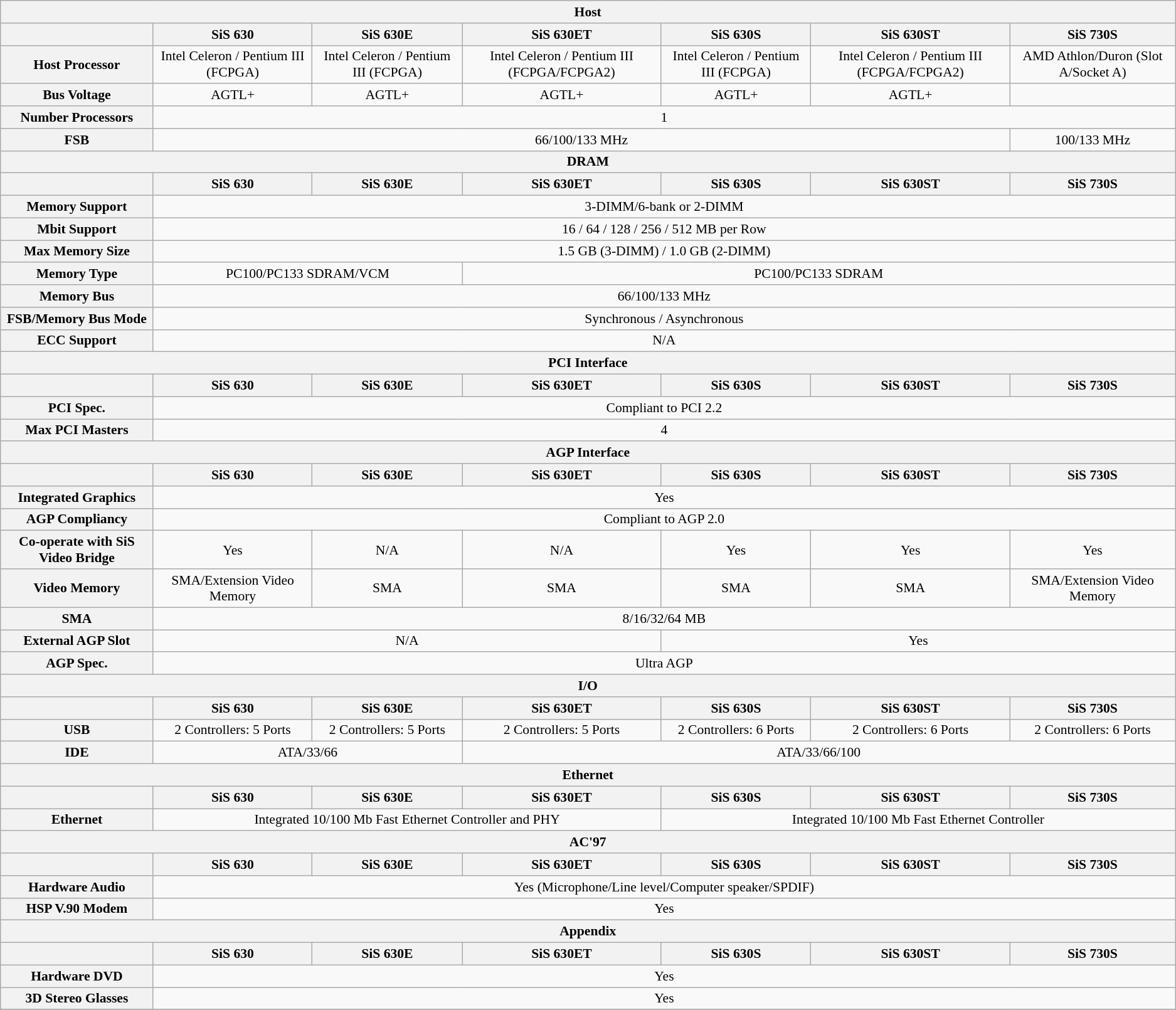<table class="wikitable" style="font-size:90%; text-align:center;">
<tr>
<th colspan=7>Host</th>
</tr>
<tr>
<th></th>
<th>SiS 630</th>
<th>SiS 630E</th>
<th>SiS 630ET</th>
<th>SiS 630S</th>
<th>SiS 630ST</th>
<th>SiS 730S</th>
</tr>
<tr>
<th>Host Processor</th>
<td>Intel Celeron / Pentium III (FCPGA)</td>
<td>Intel Celeron / Pentium III (FCPGA)</td>
<td>Intel Celeron / Pentium III (FCPGA/FCPGA2)</td>
<td>Intel Celeron / Pentium III (FCPGA)</td>
<td>Intel Celeron / Pentium III (FCPGA/FCPGA2)</td>
<td>AMD Athlon/Duron (Slot A/Socket A)</td>
</tr>
<tr>
<th>Bus Voltage</th>
<td>AGTL+</td>
<td>AGTL+</td>
<td>AGTL+</td>
<td>AGTL+</td>
<td>AGTL+</td>
<td></td>
</tr>
<tr>
<th>Number Processors</th>
<td colspan=6>1</td>
</tr>
<tr>
<th>FSB</th>
<td colspan=5>66/100/133 MHz</td>
<td>100/133 MHz</td>
</tr>
<tr>
<th colspan=7>DRAM</th>
</tr>
<tr>
<th></th>
<th>SiS 630</th>
<th>SiS 630E</th>
<th>SiS 630ET</th>
<th>SiS 630S</th>
<th>SiS 630ST</th>
<th>SiS 730S</th>
</tr>
<tr>
<th>Memory Support</th>
<td colspan=6>3-DIMM/6-bank or 2-DIMM</td>
</tr>
<tr>
<th>Mbit Support</th>
<td colspan=6>16 / 64 / 128 / 256 / 512 MB per Row</td>
</tr>
<tr>
<th>Max Memory Size</th>
<td colspan=6>1.5 GB (3-DIMM) / 1.0 GB (2-DIMM)</td>
</tr>
<tr>
<th>Memory Type</th>
<td colspan=2>PC100/PC133 SDRAM/VCM</td>
<td colspan=4>PC100/PC133 SDRAM</td>
</tr>
<tr>
<th>Memory Bus</th>
<td colspan=6>66/100/133 MHz</td>
</tr>
<tr>
<th>FSB/Memory Bus Mode</th>
<td colspan=6>Synchronous / Asynchronous</td>
</tr>
<tr>
<th>ECC Support</th>
<td colspan=6>N/A</td>
</tr>
<tr>
<th colspan=7>PCI Interface</th>
</tr>
<tr>
<th></th>
<th>SiS 630</th>
<th>SiS 630E</th>
<th>SiS 630ET</th>
<th>SiS 630S</th>
<th>SiS 630ST</th>
<th>SiS 730S</th>
</tr>
<tr>
<th>PCI Spec.</th>
<td colspan=6>Compliant to PCI 2.2</td>
</tr>
<tr>
<th>Max PCI Masters</th>
<td colspan=6>4</td>
</tr>
<tr>
<th colspan=7>AGP Interface</th>
</tr>
<tr>
<th></th>
<th>SiS 630</th>
<th>SiS 630E</th>
<th>SiS 630ET</th>
<th>SiS 630S</th>
<th>SiS 630ST</th>
<th>SiS 730S</th>
</tr>
<tr>
<th>Integrated Graphics</th>
<td colspan=6>Yes</td>
</tr>
<tr>
<th>AGP Compliancy</th>
<td colspan=6>Compliant to AGP 2.0</td>
</tr>
<tr>
<th>Co-operate with SiS Video Bridge</th>
<td>Yes</td>
<td>N/A</td>
<td>N/A</td>
<td>Yes</td>
<td>Yes</td>
<td>Yes</td>
</tr>
<tr>
<th>Video Memory</th>
<td>SMA/Extension Video Memory</td>
<td>SMA</td>
<td>SMA</td>
<td>SMA</td>
<td>SMA</td>
<td>SMA/Extension Video Memory</td>
</tr>
<tr>
<th>SMA</th>
<td colspan=6>8/16/32/64 MB</td>
</tr>
<tr>
<th>External AGP Slot</th>
<td colspan=3>N/A</td>
<td colspan=3>Yes</td>
</tr>
<tr>
<th>AGP Spec.</th>
<td colspan=6>Ultra AGP</td>
</tr>
<tr>
<th colspan=7>I/O</th>
</tr>
<tr>
<th></th>
<th>SiS 630</th>
<th>SiS 630E</th>
<th>SiS 630ET</th>
<th>SiS 630S</th>
<th>SiS 630ST</th>
<th>SiS 730S</th>
</tr>
<tr>
<th>USB</th>
<td>2 Controllers: 5 Ports</td>
<td>2 Controllers: 5 Ports</td>
<td>2 Controllers: 5 Ports</td>
<td>2 Controllers: 6 Ports</td>
<td>2 Controllers: 6 Ports</td>
<td>2 Controllers: 6 Ports</td>
</tr>
<tr>
<th>IDE</th>
<td colspan=2>ATA/33/66</td>
<td colspan=4>ATA/33/66/100</td>
</tr>
<tr>
<th colspan=7>Ethernet</th>
</tr>
<tr>
<th></th>
<th>SiS 630</th>
<th>SiS 630E</th>
<th>SiS 630ET</th>
<th>SiS 630S</th>
<th>SiS 630ST</th>
<th>SiS 730S</th>
</tr>
<tr>
<th>Ethernet</th>
<td colspan=3>Integrated 10/100 Mb Fast Ethernet Controller and PHY</td>
<td colspan=3>Integrated 10/100 Mb Fast Ethernet Controller</td>
</tr>
<tr>
<th colspan=7>AC'97</th>
</tr>
<tr>
<th></th>
<th>SiS 630</th>
<th>SiS 630E</th>
<th>SiS 630ET</th>
<th>SiS 630S</th>
<th>SiS 630ST</th>
<th>SiS 730S</th>
</tr>
<tr>
<th>Hardware Audio</th>
<td colspan="6">Yes (Microphone/Line level/Computer speaker/SPDIF)</td>
</tr>
<tr>
<th>HSP V.90 Modem</th>
<td colspan=6>Yes</td>
</tr>
<tr>
<th colspan=7>Appendix</th>
</tr>
<tr>
<th></th>
<th>SiS 630</th>
<th>SiS 630E</th>
<th>SiS 630ET</th>
<th>SiS 630S</th>
<th>SiS 630ST</th>
<th>SiS 730S</th>
</tr>
<tr>
<th>Hardware DVD</th>
<td colspan=6>Yes</td>
</tr>
<tr>
<th>3D Stereo Glasses</th>
<td colspan=6>Yes</td>
</tr>
<tr>
</tr>
</table>
